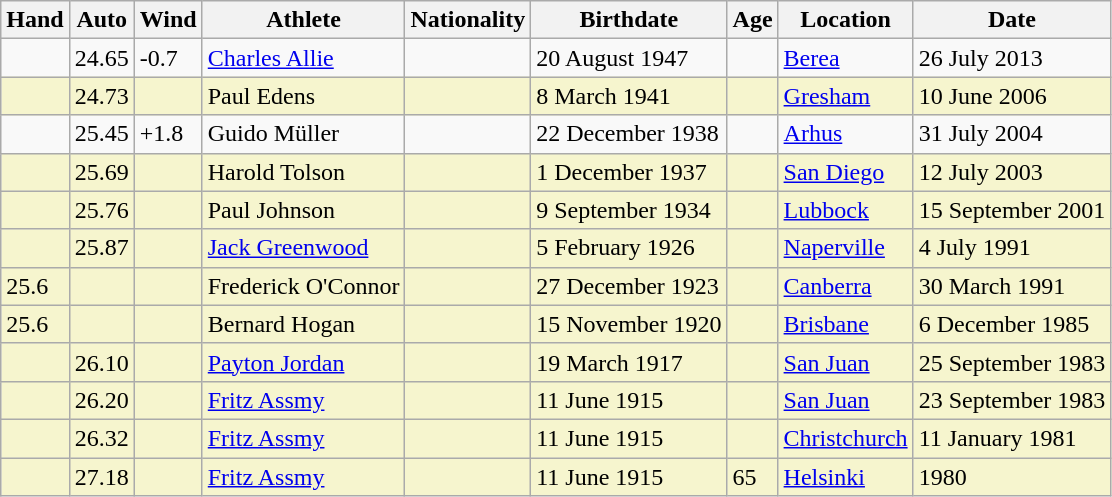<table class="wikitable">
<tr>
<th>Hand</th>
<th>Auto</th>
<th>Wind</th>
<th>Athlete</th>
<th>Nationality</th>
<th>Birthdate</th>
<th>Age</th>
<th>Location</th>
<th>Date</th>
</tr>
<tr>
<td></td>
<td>24.65</td>
<td>-0.7</td>
<td><a href='#'>Charles Allie</a></td>
<td></td>
<td>20 August 1947</td>
<td></td>
<td><a href='#'>Berea</a></td>
<td>26 July 2013</td>
</tr>
<tr bgcolor=#f6F5CE>
<td></td>
<td>24.73</td>
<td></td>
<td>Paul Edens</td>
<td></td>
<td>8 March 1941</td>
<td></td>
<td><a href='#'>Gresham</a></td>
<td>10 June 2006</td>
</tr>
<tr>
<td></td>
<td>25.45</td>
<td>+1.8</td>
<td>Guido Müller</td>
<td></td>
<td>22 December 1938</td>
<td></td>
<td><a href='#'>Arhus</a></td>
<td>31 July 2004</td>
</tr>
<tr bgcolor=#f6F5CE>
<td></td>
<td>25.69</td>
<td></td>
<td>Harold Tolson</td>
<td></td>
<td>1 December 1937</td>
<td></td>
<td><a href='#'>San Diego</a></td>
<td>12 July 2003</td>
</tr>
<tr bgcolor=#f6F5CE>
<td></td>
<td>25.76</td>
<td></td>
<td>Paul Johnson</td>
<td></td>
<td>9 September 1934</td>
<td></td>
<td><a href='#'>Lubbock</a></td>
<td>15 September 2001</td>
</tr>
<tr bgcolor=#f6F5CE>
<td></td>
<td>25.87</td>
<td></td>
<td><a href='#'>Jack Greenwood</a></td>
<td></td>
<td>5 February 1926</td>
<td></td>
<td><a href='#'>Naperville</a></td>
<td>4 July 1991</td>
</tr>
<tr bgcolor=#f6F5CE>
<td>25.6</td>
<td></td>
<td></td>
<td>Frederick O'Connor</td>
<td></td>
<td>27 December 1923</td>
<td></td>
<td><a href='#'>Canberra</a></td>
<td>30 March 1991</td>
</tr>
<tr bgcolor=#f6F5CE>
<td>25.6</td>
<td></td>
<td></td>
<td>Bernard Hogan</td>
<td></td>
<td>15 November 1920</td>
<td></td>
<td><a href='#'>Brisbane</a></td>
<td>6 December 1985</td>
</tr>
<tr bgcolor=#f6F5CE>
<td></td>
<td>26.10</td>
<td></td>
<td><a href='#'>Payton Jordan</a></td>
<td></td>
<td>19 March 1917</td>
<td></td>
<td><a href='#'>San Juan</a></td>
<td>25 September 1983</td>
</tr>
<tr bgcolor=#f6F5CE>
<td></td>
<td>26.20</td>
<td></td>
<td><a href='#'>Fritz Assmy</a></td>
<td></td>
<td>11 June 1915</td>
<td></td>
<td><a href='#'>San Juan</a></td>
<td>23 September 1983</td>
</tr>
<tr bgcolor=#f6F5CE>
<td></td>
<td>26.32</td>
<td></td>
<td><a href='#'>Fritz Assmy</a></td>
<td></td>
<td>11 June 1915</td>
<td></td>
<td><a href='#'>Christchurch</a></td>
<td>11 January 1981</td>
</tr>
<tr bgcolor=#f6F5CE>
<td></td>
<td>27.18</td>
<td></td>
<td><a href='#'>Fritz Assmy</a></td>
<td></td>
<td>11 June 1915</td>
<td>65</td>
<td><a href='#'>Helsinki</a></td>
<td>1980</td>
</tr>
</table>
